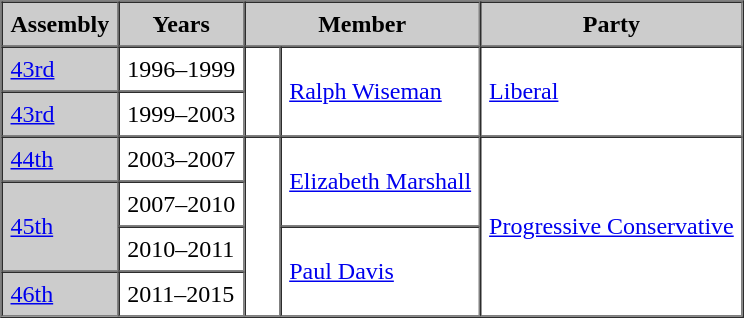<table border=1 cellpadding=5 cellspacing=0>
<tr bgcolor="CCCCCC">
<th>Assembly</th>
<th>Years</th>
<th colspan="2">Member</th>
<th>Party</th>
</tr>
<tr>
<td bgcolor="CCCCCC"><a href='#'>43rd</a></td>
<td>1996–1999</td>
<td rowspan=2 >   </td>
<td rowspan=2><a href='#'>Ralph Wiseman</a></td>
<td rowspan=2><a href='#'>Liberal</a></td>
</tr>
<tr>
<td bgcolor="CCCCCC"><a href='#'>43rd</a></td>
<td>1999–2003</td>
</tr>
<tr>
<td bgcolor="CCCCCC"><a href='#'>44th</a></td>
<td>2003–2007</td>
<td rowspan=4 >   </td>
<td rowspan=2><a href='#'>Elizabeth Marshall</a></td>
<td rowspan=4><a href='#'>Progressive Conservative</a></td>
</tr>
<tr>
<td rowspan=2 bgcolor="CCCCCC"><a href='#'>45th</a></td>
<td>2007–2010</td>
</tr>
<tr>
<td>2010–2011</td>
<td rowspan=2><a href='#'>Paul Davis</a></td>
</tr>
<tr>
<td bgcolor="CCCCCC"><a href='#'>46th</a></td>
<td>2011–2015</td>
</tr>
<tr>
</tr>
</table>
